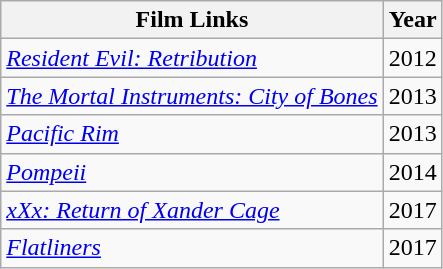<table class="wikitable">
<tr>
<th>Film Links</th>
<th>Year</th>
</tr>
<tr>
<td><em><a href='#'>Resident Evil: Retribution</a></em></td>
<td>2012</td>
</tr>
<tr>
<td><em><a href='#'>The Mortal Instruments: City of Bones</a></em></td>
<td>2013</td>
</tr>
<tr>
<td><em><a href='#'>Pacific Rim</a></em></td>
<td>2013</td>
</tr>
<tr>
<td><em><a href='#'>Pompeii</a></em></td>
<td>2014</td>
</tr>
<tr>
<td><em><a href='#'>xXx: Return of Xander Cage</a></em></td>
<td>2017</td>
</tr>
<tr>
<td><em><a href='#'>Flatliners</a></em></td>
<td>2017</td>
</tr>
</table>
